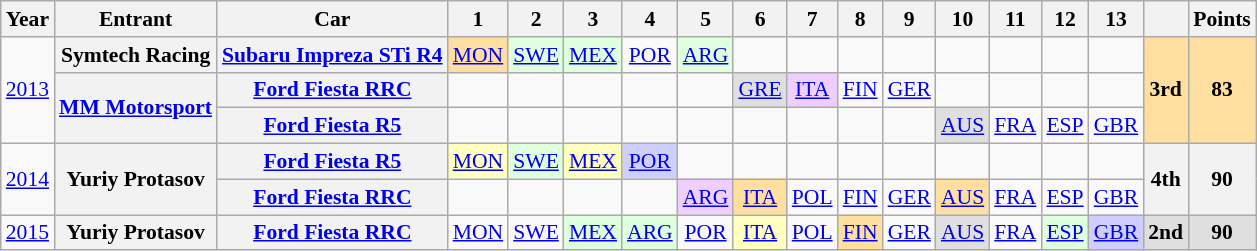<table class="wikitable" style="text-align:center; font-size:90%">
<tr>
<th>Year</th>
<th>Entrant</th>
<th>Car</th>
<th>1</th>
<th>2</th>
<th>3</th>
<th>4</th>
<th>5</th>
<th>6</th>
<th>7</th>
<th>8</th>
<th>9</th>
<th>10</th>
<th>11</th>
<th>12</th>
<th>13</th>
<th></th>
<th>Points</th>
</tr>
<tr>
<td rowspan=3><a href='#'>2013</a></td>
<th>Symtech Racing</th>
<th><a href='#'>Subaru Impreza STi R4</a></th>
<td style="background:#FFDF9F;"><a href='#'>MON</a><br></td>
<td style="background:#DFFFDF;"><a href='#'>SWE</a><br></td>
<td style="background:#DFFFDF;"><a href='#'>MEX</a><br></td>
<td><a href='#'>POR</a></td>
<td style="background:#DFFFDF;"><a href='#'>ARG</a><br></td>
<td></td>
<td></td>
<td></td>
<td></td>
<td></td>
<td></td>
<td></td>
<td></td>
<td rowspan=3 style="background:#FFDF9F;"><strong>3rd</strong></td>
<td rowspan=3 style="background:#FFDF9F;"><strong>83</strong></td>
</tr>
<tr>
<th rowspan=2><a href='#'>MM Motorsport</a></th>
<th><a href='#'>Ford Fiesta RRC</a></th>
<td></td>
<td></td>
<td></td>
<td></td>
<td></td>
<td style="background:#DFDFDF;"><a href='#'>GRE</a><br></td>
<td style="background:#EFCFFF;"><a href='#'>ITA</a><br></td>
<td><a href='#'>FIN</a></td>
<td><a href='#'>GER</a></td>
<td></td>
<td></td>
<td></td>
<td></td>
</tr>
<tr>
<th><a href='#'>Ford Fiesta R5</a></th>
<td></td>
<td></td>
<td></td>
<td></td>
<td></td>
<td></td>
<td></td>
<td></td>
<td></td>
<td style="background:#DFDFDF;"><a href='#'>AUS</a><br></td>
<td><a href='#'>FRA</a></td>
<td><a href='#'>ESP</a></td>
<td><a href='#'>GBR</a></td>
</tr>
<tr>
<td rowspan=2><a href='#'>2014</a></td>
<th rowspan=2>Yuriy Protasov</th>
<th><a href='#'>Ford Fiesta R5</a></th>
<td style="background:#FFFFBF;"><a href='#'>MON</a><br></td>
<td style="background:#DFFFDF;"><a href='#'>SWE</a><br></td>
<td style="background:#FFFFBF;"><a href='#'>MEX</a><br></td>
<td style="background:#CFCFFF;"><a href='#'>POR</a><br></td>
<td></td>
<td></td>
<td></td>
<td></td>
<td></td>
<td></td>
<td></td>
<td></td>
<td></td>
<th rowspan=2>4th</th>
<th rowspan=2>90</th>
</tr>
<tr>
<th><a href='#'>Ford Fiesta RRC</a></th>
<td></td>
<td></td>
<td></td>
<td></td>
<td style="background:#EFCFFF;"><a href='#'>ARG</a><br></td>
<td style="background:#FFDF9F;"><a href='#'>ITA</a><br></td>
<td><a href='#'>POL</a></td>
<td><a href='#'>FIN</a></td>
<td><a href='#'>GER</a></td>
<td style="background:#FFDF9F;"><a href='#'>AUS</a><br></td>
<td><a href='#'>FRA</a></td>
<td><a href='#'>ESP</a></td>
<td><a href='#'>GBR</a></td>
</tr>
<tr>
<td><a href='#'>2015</a></td>
<th>Yuriy Protasov</th>
<th><a href='#'>Ford Fiesta RRC</a></th>
<td><a href='#'>MON</a></td>
<td><a href='#'>SWE</a></td>
<td style="background:#DFFFDF;"><a href='#'>MEX</a><br></td>
<td style="background:#DFFFDF;"><a href='#'>ARG</a><br></td>
<td><a href='#'>POR</a></td>
<td style="background:#ffffbf;"><a href='#'>ITA</a><br></td>
<td><a href='#'>POL</a></td>
<td style="background:#FFDF9F;"><a href='#'>FIN</a><br></td>
<td><a href='#'>GER</a></td>
<td style="background:#dfdfdf;"><a href='#'>AUS</a><br></td>
<td><a href='#'>FRA</a></td>
<td style="background:#DFFFDF;"><a href='#'>ESP</a><br></td>
<td style="background:#CFCFFF;"><a href='#'>GBR</a><br></td>
<th style="background:#dfdfdf;">2nd</th>
<th style="background:#dfdfdf;">90</th>
</tr>
</table>
